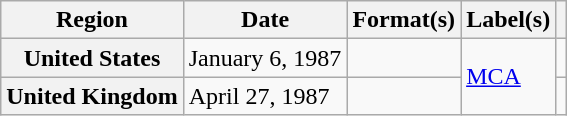<table class="wikitable plainrowheaders">
<tr>
<th scope="col">Region</th>
<th scope="col">Date</th>
<th scope="col">Format(s)</th>
<th scope="col">Label(s)</th>
<th scope="col"></th>
</tr>
<tr>
<th scope="row">United States</th>
<td>January 6, 1987</td>
<td></td>
<td rowspan="2"><a href='#'>MCA</a></td>
<td></td>
</tr>
<tr>
<th scope="row">United Kingdom</th>
<td>April 27, 1987</td>
<td></td>
<td></td>
</tr>
</table>
